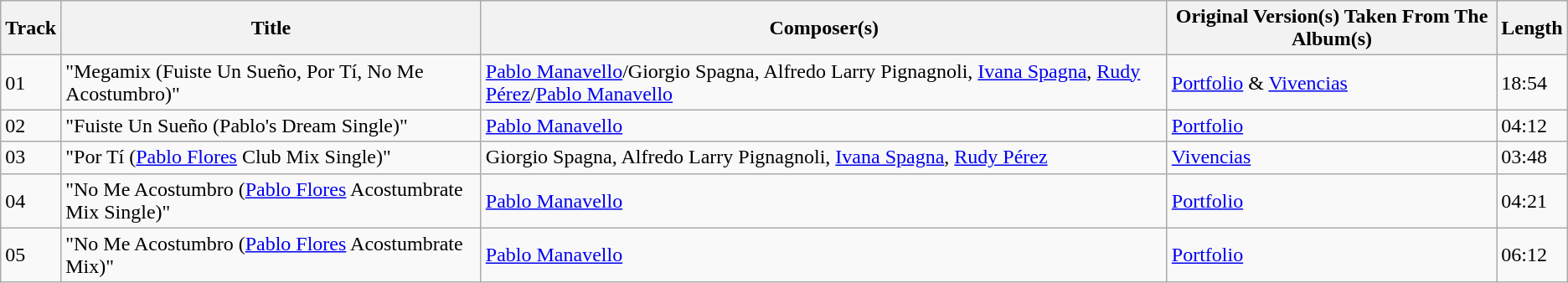<table class="wikitable">
<tr>
<th>Track</th>
<th>Title</th>
<th>Composer(s)</th>
<th>Original Version(s) Taken From The Album(s)</th>
<th>Length</th>
</tr>
<tr>
<td>01</td>
<td>"Megamix (Fuiste Un Sueño, Por Tí, No Me Acostumbro)"</td>
<td><a href='#'>Pablo Manavello</a>/Giorgio Spagna, Alfredo Larry Pignagnoli, <a href='#'>Ivana Spagna</a>, <a href='#'>Rudy Pérez</a>/<a href='#'>Pablo Manavello</a></td>
<td><a href='#'>Portfolio</a> & <a href='#'>Vivencias</a></td>
<td>18:54</td>
</tr>
<tr>
<td>02</td>
<td>"Fuiste Un Sueño (Pablo's Dream Single)"</td>
<td><a href='#'>Pablo Manavello</a></td>
<td><a href='#'>Portfolio</a></td>
<td>04:12</td>
</tr>
<tr>
<td>03</td>
<td>"Por Tí (<a href='#'>Pablo Flores</a> Club Mix Single)"</td>
<td>Giorgio Spagna, Alfredo Larry Pignagnoli, <a href='#'>Ivana Spagna</a>, <a href='#'>Rudy Pérez</a></td>
<td><a href='#'>Vivencias</a></td>
<td>03:48</td>
</tr>
<tr>
<td>04</td>
<td>"No Me Acostumbro (<a href='#'>Pablo Flores</a> Acostumbrate Mix Single)"</td>
<td><a href='#'>Pablo Manavello</a></td>
<td><a href='#'>Portfolio</a></td>
<td>04:21</td>
</tr>
<tr>
<td>05</td>
<td>"No Me Acostumbro (<a href='#'>Pablo Flores</a> Acostumbrate Mix)"</td>
<td><a href='#'>Pablo Manavello</a></td>
<td><a href='#'>Portfolio</a></td>
<td>06:12</td>
</tr>
</table>
